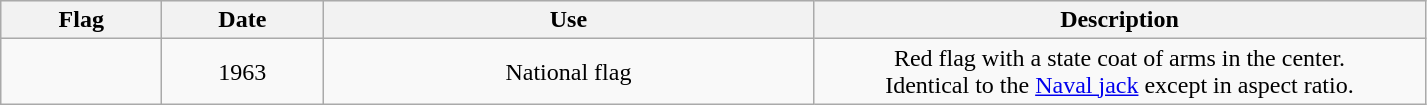<table class="wikitable" style="text-align:center;">
<tr style="background:#efefef;">
<th style="width:100px;">Flag</th>
<th style="width:100px;">Date</th>
<th style="width:320px; text-align:center;">Use</th>
<th style="width:400px; text-align:center;">Description</th>
</tr>
<tr>
<td></td>
<td>1963</td>
<td>National flag  </td>
<td>Red flag with a state coat of arms in the center. <br> Identical to the <a href='#'>Naval jack</a> except in aspect ratio.</td>
</tr>
</table>
